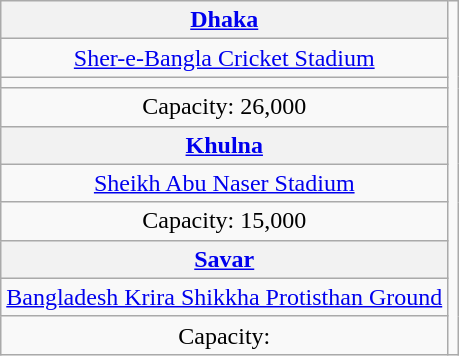<table class="wikitable" style="text-align:center;">
<tr>
<th width:"33%"><a href='#'>Dhaka</a></th>
<td rowspan="11"></td>
</tr>
<tr>
<td><a href='#'>Sher-e-Bangla Cricket Stadium</a></td>
</tr>
<tr>
<td></td>
</tr>
<tr>
<td>Capacity: 26,000</td>
</tr>
<tr>
<th><a href='#'>Khulna</a></th>
</tr>
<tr>
<td><a href='#'>Sheikh Abu Naser Stadium</a></td>
</tr>
<tr>
<td>Capacity: 15,000</td>
</tr>
<tr>
<th><a href='#'>Savar</a></th>
</tr>
<tr>
<td><a href='#'>Bangladesh Krira Shikkha Protisthan Ground</a></td>
</tr>
<tr>
<td>Capacity:</td>
</tr>
</table>
